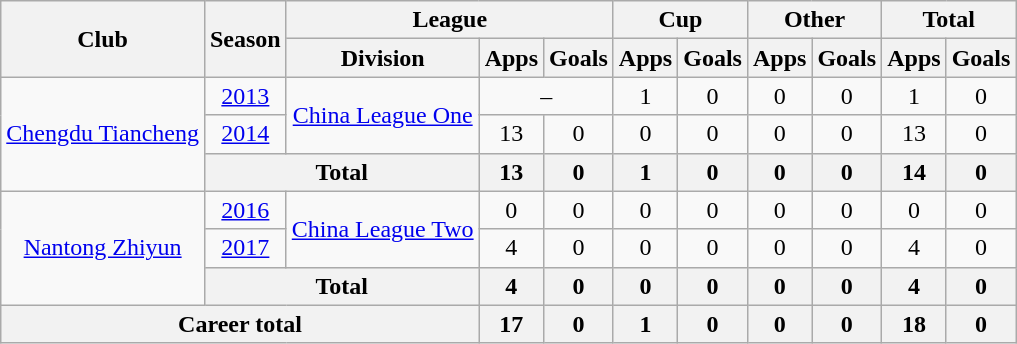<table class="wikitable" style="text-align: center">
<tr>
<th rowspan="2">Club</th>
<th rowspan="2">Season</th>
<th colspan="3">League</th>
<th colspan="2">Cup</th>
<th colspan="2">Other</th>
<th colspan="2">Total</th>
</tr>
<tr>
<th>Division</th>
<th>Apps</th>
<th>Goals</th>
<th>Apps</th>
<th>Goals</th>
<th>Apps</th>
<th>Goals</th>
<th>Apps</th>
<th>Goals</th>
</tr>
<tr>
<td rowspan="3"><a href='#'>Chengdu Tiancheng</a></td>
<td><a href='#'>2013</a></td>
<td rowspan="2"><a href='#'>China League One</a></td>
<td colspan="2">–</td>
<td>1</td>
<td>0</td>
<td>0</td>
<td>0</td>
<td>1</td>
<td>0</td>
</tr>
<tr>
<td><a href='#'>2014</a></td>
<td>13</td>
<td>0</td>
<td>0</td>
<td>0</td>
<td>0</td>
<td>0</td>
<td>13</td>
<td>0</td>
</tr>
<tr>
<th colspan=2>Total</th>
<th>13</th>
<th>0</th>
<th>1</th>
<th>0</th>
<th>0</th>
<th>0</th>
<th>14</th>
<th>0</th>
</tr>
<tr>
<td rowspan="3"><a href='#'>Nantong Zhiyun</a></td>
<td><a href='#'>2016</a></td>
<td rowspan="2"><a href='#'>China League Two</a></td>
<td>0</td>
<td>0</td>
<td>0</td>
<td>0</td>
<td>0</td>
<td>0</td>
<td>0</td>
<td>0</td>
</tr>
<tr>
<td><a href='#'>2017</a></td>
<td>4</td>
<td>0</td>
<td>0</td>
<td>0</td>
<td>0</td>
<td>0</td>
<td>4</td>
<td>0</td>
</tr>
<tr>
<th colspan=2>Total</th>
<th>4</th>
<th>0</th>
<th>0</th>
<th>0</th>
<th>0</th>
<th>0</th>
<th>4</th>
<th>0</th>
</tr>
<tr>
<th colspan=3>Career total</th>
<th>17</th>
<th>0</th>
<th>1</th>
<th>0</th>
<th>0</th>
<th>0</th>
<th>18</th>
<th>0</th>
</tr>
</table>
